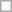<table class="wikitable" style="margin:1em auto; text-align:center">
<tr>
<td></td>
</tr>
</table>
